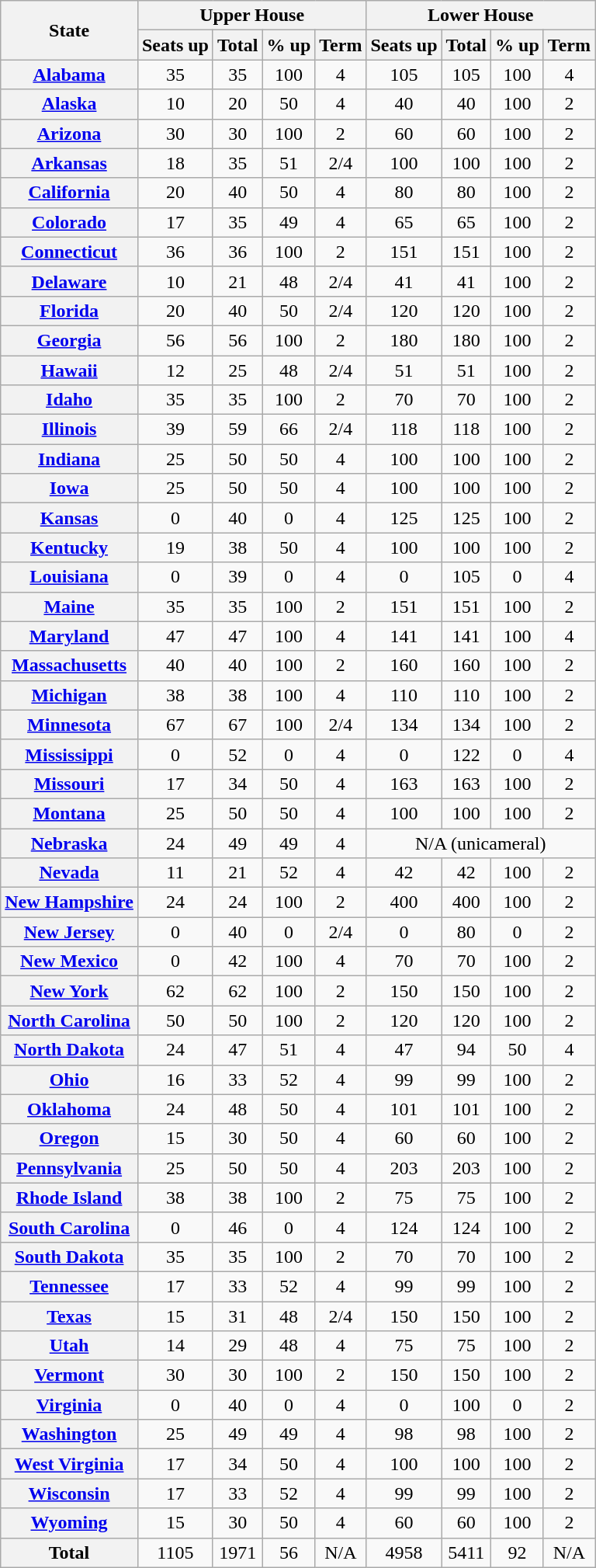<table class="wikitable sortable plainrowheaders" style="text-align: center;">
<tr>
<th rowspan=2>State</th>
<th colspan=4>Upper House</th>
<th colspan=4>Lower House</th>
</tr>
<tr>
<th>Seats up</th>
<th>Total</th>
<th>% up</th>
<th>Term</th>
<th>Seats up</th>
<th>Total</th>
<th>% up</th>
<th>Term</th>
</tr>
<tr>
<th scope="row"><a href='#'>Alabama</a></th>
<td>35</td>
<td>35</td>
<td>100</td>
<td>4</td>
<td>105</td>
<td>105</td>
<td>100</td>
<td>4</td>
</tr>
<tr>
<th scope="row"><a href='#'>Alaska</a></th>
<td>10</td>
<td>20</td>
<td>50</td>
<td>4</td>
<td>40</td>
<td>40</td>
<td>100</td>
<td>2</td>
</tr>
<tr>
<th scope="row"><a href='#'>Arizona</a></th>
<td>30</td>
<td>30</td>
<td>100</td>
<td>2</td>
<td>60</td>
<td>60</td>
<td>100</td>
<td>2</td>
</tr>
<tr>
<th scope="row"><a href='#'>Arkansas</a></th>
<td>18</td>
<td>35</td>
<td>51</td>
<td>2/4</td>
<td>100</td>
<td>100</td>
<td>100</td>
<td>2</td>
</tr>
<tr>
<th scope="row"><a href='#'>California</a></th>
<td>20</td>
<td>40</td>
<td>50</td>
<td>4</td>
<td>80</td>
<td>80</td>
<td>100</td>
<td>2</td>
</tr>
<tr>
<th scope="row"><a href='#'>Colorado</a></th>
<td>17</td>
<td>35</td>
<td>49</td>
<td>4</td>
<td>65</td>
<td>65</td>
<td>100</td>
<td>2</td>
</tr>
<tr>
<th scope="row"><a href='#'>Connecticut</a></th>
<td>36</td>
<td>36</td>
<td>100</td>
<td>2</td>
<td>151</td>
<td>151</td>
<td>100</td>
<td>2</td>
</tr>
<tr>
<th scope="row"><a href='#'>Delaware</a></th>
<td>10</td>
<td>21</td>
<td>48</td>
<td>2/4</td>
<td>41</td>
<td>41</td>
<td>100</td>
<td>2</td>
</tr>
<tr>
<th scope="row"><a href='#'>Florida</a></th>
<td>20</td>
<td>40</td>
<td>50</td>
<td>2/4</td>
<td>120</td>
<td>120</td>
<td>100</td>
<td>2</td>
</tr>
<tr>
<th scope="row"><a href='#'>Georgia</a></th>
<td>56</td>
<td>56</td>
<td>100</td>
<td>2</td>
<td>180</td>
<td>180</td>
<td>100</td>
<td>2</td>
</tr>
<tr>
<th scope="row"><a href='#'>Hawaii</a></th>
<td>12</td>
<td>25</td>
<td>48</td>
<td>2/4</td>
<td>51</td>
<td>51</td>
<td>100</td>
<td>2</td>
</tr>
<tr>
<th scope="row"><a href='#'>Idaho</a></th>
<td>35</td>
<td>35</td>
<td>100</td>
<td>2</td>
<td>70</td>
<td>70</td>
<td>100</td>
<td>2</td>
</tr>
<tr>
<th scope="row"><a href='#'>Illinois</a></th>
<td>39</td>
<td>59</td>
<td>66</td>
<td>2/4</td>
<td>118</td>
<td>118</td>
<td>100</td>
<td>2</td>
</tr>
<tr>
<th scope="row"><a href='#'>Indiana</a></th>
<td>25</td>
<td>50</td>
<td>50</td>
<td>4</td>
<td>100</td>
<td>100</td>
<td>100</td>
<td>2</td>
</tr>
<tr>
<th scope="row"><a href='#'>Iowa</a></th>
<td>25</td>
<td>50</td>
<td>50</td>
<td>4</td>
<td>100</td>
<td>100</td>
<td>100</td>
<td>2</td>
</tr>
<tr>
<th scope="row"><a href='#'>Kansas</a></th>
<td>0</td>
<td>40</td>
<td>0</td>
<td>4</td>
<td>125</td>
<td>125</td>
<td>100</td>
<td>2</td>
</tr>
<tr>
<th scope="row"><a href='#'>Kentucky</a></th>
<td>19</td>
<td>38</td>
<td>50</td>
<td>4</td>
<td>100</td>
<td>100</td>
<td>100</td>
<td>2</td>
</tr>
<tr>
<th scope="row"><a href='#'>Louisiana</a></th>
<td>0</td>
<td>39</td>
<td>0</td>
<td>4</td>
<td>0</td>
<td>105</td>
<td>0</td>
<td>4</td>
</tr>
<tr>
<th scope="row"><a href='#'>Maine</a></th>
<td>35</td>
<td>35</td>
<td>100</td>
<td>2</td>
<td>151</td>
<td>151</td>
<td>100</td>
<td>2</td>
</tr>
<tr>
<th scope="row"><a href='#'>Maryland</a></th>
<td>47</td>
<td>47</td>
<td>100</td>
<td>4</td>
<td>141</td>
<td>141</td>
<td>100</td>
<td>4</td>
</tr>
<tr>
<th scope="row"><a href='#'>Massachusetts</a></th>
<td>40</td>
<td>40</td>
<td>100</td>
<td>2</td>
<td>160</td>
<td>160</td>
<td>100</td>
<td>2</td>
</tr>
<tr>
<th scope="row"><a href='#'>Michigan</a></th>
<td>38</td>
<td>38</td>
<td>100</td>
<td>4</td>
<td>110</td>
<td>110</td>
<td>100</td>
<td>2</td>
</tr>
<tr>
<th scope="row"><a href='#'>Minnesota</a></th>
<td>67</td>
<td>67</td>
<td>100</td>
<td>2/4</td>
<td>134</td>
<td>134</td>
<td>100</td>
<td>2</td>
</tr>
<tr>
<th scope="row"><a href='#'>Mississippi</a></th>
<td>0</td>
<td>52</td>
<td>0</td>
<td>4</td>
<td>0</td>
<td>122</td>
<td>0</td>
<td>4</td>
</tr>
<tr>
<th scope="row"><a href='#'>Missouri</a></th>
<td>17</td>
<td>34</td>
<td>50</td>
<td>4</td>
<td>163</td>
<td>163</td>
<td>100</td>
<td>2</td>
</tr>
<tr>
<th scope="row"><a href='#'>Montana</a></th>
<td>25</td>
<td>50</td>
<td>50</td>
<td>4</td>
<td>100</td>
<td>100</td>
<td>100</td>
<td>2</td>
</tr>
<tr>
<th scope="row"><a href='#'>Nebraska</a></th>
<td>24</td>
<td>49</td>
<td>49</td>
<td>4</td>
<td colspan=4>N/A (unicameral)</td>
</tr>
<tr>
<th scope="row"><a href='#'>Nevada</a></th>
<td>11</td>
<td>21</td>
<td>52</td>
<td>4</td>
<td>42</td>
<td>42</td>
<td>100</td>
<td>2</td>
</tr>
<tr>
<th scope="row"><a href='#'>New Hampshire</a></th>
<td>24</td>
<td>24</td>
<td>100</td>
<td>2</td>
<td>400</td>
<td>400</td>
<td>100</td>
<td>2</td>
</tr>
<tr>
<th scope="row"><a href='#'>New Jersey</a></th>
<td>0</td>
<td>40</td>
<td>0</td>
<td>2/4</td>
<td>0</td>
<td>80</td>
<td>0</td>
<td>2</td>
</tr>
<tr>
<th scope="row"><a href='#'>New Mexico</a></th>
<td>0</td>
<td>42</td>
<td>100</td>
<td>4</td>
<td>70</td>
<td>70</td>
<td>100</td>
<td>2</td>
</tr>
<tr>
<th scope="row"><a href='#'>New York</a></th>
<td>62</td>
<td>62</td>
<td>100</td>
<td>2</td>
<td>150</td>
<td>150</td>
<td>100</td>
<td>2</td>
</tr>
<tr>
<th scope="row"><a href='#'>North Carolina</a></th>
<td>50</td>
<td>50</td>
<td>100</td>
<td>2</td>
<td>120</td>
<td>120</td>
<td>100</td>
<td>2</td>
</tr>
<tr>
<th scope="row"><a href='#'>North Dakota</a></th>
<td>24</td>
<td>47</td>
<td>51</td>
<td>4</td>
<td>47</td>
<td>94</td>
<td>50</td>
<td>4</td>
</tr>
<tr>
<th scope="row"><a href='#'>Ohio</a></th>
<td>16</td>
<td>33</td>
<td>52</td>
<td>4</td>
<td>99</td>
<td>99</td>
<td>100</td>
<td>2</td>
</tr>
<tr>
<th scope="row"><a href='#'>Oklahoma</a></th>
<td>24</td>
<td>48</td>
<td>50</td>
<td>4</td>
<td>101</td>
<td>101</td>
<td>100</td>
<td>2</td>
</tr>
<tr>
<th scope="row"><a href='#'>Oregon</a></th>
<td>15</td>
<td>30</td>
<td>50</td>
<td>4</td>
<td>60</td>
<td>60</td>
<td>100</td>
<td>2</td>
</tr>
<tr>
<th scope="row"><a href='#'>Pennsylvania</a></th>
<td>25</td>
<td>50</td>
<td>50</td>
<td>4</td>
<td>203</td>
<td>203</td>
<td>100</td>
<td>2</td>
</tr>
<tr>
<th scope="row"><a href='#'>Rhode Island</a></th>
<td>38</td>
<td>38</td>
<td>100</td>
<td>2</td>
<td>75</td>
<td>75</td>
<td>100</td>
<td>2</td>
</tr>
<tr>
<th scope="row"><a href='#'>South Carolina</a></th>
<td>0</td>
<td>46</td>
<td>0</td>
<td>4</td>
<td>124</td>
<td>124</td>
<td>100</td>
<td>2</td>
</tr>
<tr>
<th scope="row"><a href='#'>South Dakota</a></th>
<td>35</td>
<td>35</td>
<td>100</td>
<td>2</td>
<td>70</td>
<td>70</td>
<td>100</td>
<td>2</td>
</tr>
<tr>
<th scope="row"><a href='#'>Tennessee</a></th>
<td>17</td>
<td>33</td>
<td>52</td>
<td>4</td>
<td>99</td>
<td>99</td>
<td>100</td>
<td>2</td>
</tr>
<tr>
<th scope="row"><a href='#'>Texas</a></th>
<td>15</td>
<td>31</td>
<td>48</td>
<td>2/4</td>
<td>150</td>
<td>150</td>
<td>100</td>
<td>2</td>
</tr>
<tr>
<th scope="row"><a href='#'>Utah</a></th>
<td>14</td>
<td>29</td>
<td>48</td>
<td>4</td>
<td>75</td>
<td>75</td>
<td>100</td>
<td>2</td>
</tr>
<tr>
<th scope="row"><a href='#'>Vermont</a></th>
<td>30</td>
<td>30</td>
<td>100</td>
<td>2</td>
<td>150</td>
<td>150</td>
<td>100</td>
<td>2</td>
</tr>
<tr>
<th scope="row"><a href='#'>Virginia</a></th>
<td>0</td>
<td>40</td>
<td>0</td>
<td>4</td>
<td>0</td>
<td>100</td>
<td>0</td>
<td>2</td>
</tr>
<tr>
<th scope="row"><a href='#'>Washington</a></th>
<td>25</td>
<td>49</td>
<td>49</td>
<td>4</td>
<td>98</td>
<td>98</td>
<td>100</td>
<td>2</td>
</tr>
<tr>
<th scope="row"><a href='#'>West Virginia</a></th>
<td>17</td>
<td>34</td>
<td>50</td>
<td>4</td>
<td>100</td>
<td>100</td>
<td>100</td>
<td>2</td>
</tr>
<tr>
<th scope="row"><a href='#'>Wisconsin</a></th>
<td>17</td>
<td>33</td>
<td>52</td>
<td>4</td>
<td>99</td>
<td>99</td>
<td>100</td>
<td>2</td>
</tr>
<tr>
<th scope="row"><a href='#'>Wyoming</a></th>
<td>15</td>
<td>30</td>
<td>50</td>
<td>4</td>
<td>60</td>
<td>60</td>
<td>100</td>
<td>2</td>
</tr>
<tr class="sortbottom" |>
<th scope="row">Total</th>
<td>1105</td>
<td>1971</td>
<td>56</td>
<td>N/A</td>
<td>4958</td>
<td>5411</td>
<td>92</td>
<td>N/A</td>
</tr>
</table>
